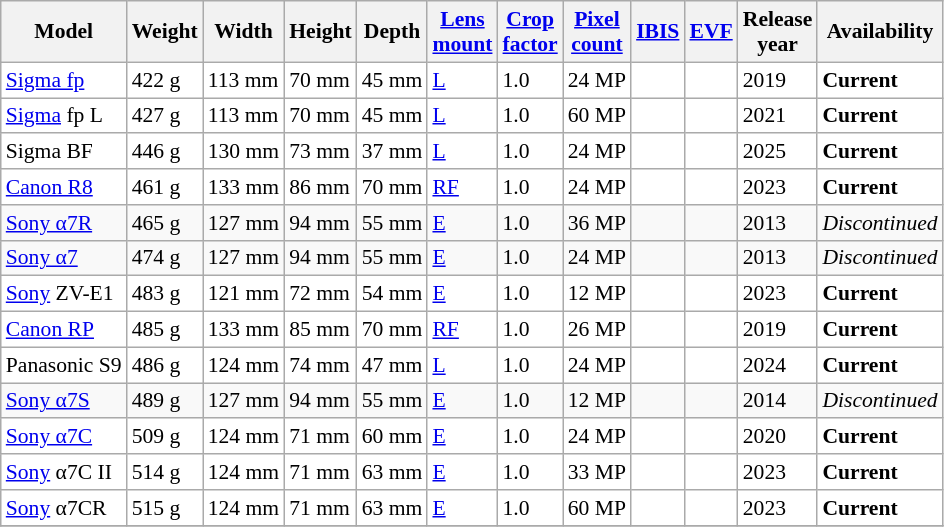<table class="wikitable sortable col2right col3right col4right col5right col7right col8right" style="font-size:90%;white-space:nowrap">
<tr>
<th>Model</th>
<th>Weight</th>
<th>Width</th>
<th>Height</th>
<th>Depth</th>
<th><a href='#'>Lens<br>mount</a></th>
<th><a href='#'>Crop<br>factor</a></th>
<th><a href='#'>Pixel<br>count</a></th>
<th><a href='#'>IBIS</a></th>
<th><a href='#'>EVF</a></th>
<th class=unsortable>Release<br>year</th>
<th class=unsortable>Availability</th>
</tr>
<tr style="background:white">
<td><a href='#'>Sigma fp</a></td>
<td>422 g</td>
<td>113 mm</td>
<td>70 mm</td>
<td>45 mm</td>
<td><a href='#'>L</a></td>
<td>1.0</td>
<td>24 MP</td>
<td></td>
<td></td>
<td>2019</td>
<td><strong>Current</strong></td>
</tr>
<tr style="background:white">
<td><a href='#'>Sigma</a> fp L</td>
<td>427 g</td>
<td>113 mm</td>
<td>70 mm</td>
<td>45 mm</td>
<td><a href='#'>L</a></td>
<td>1.0</td>
<td>60 MP</td>
<td></td>
<td></td>
<td>2021</td>
<td><strong>Current</strong></td>
</tr>
<tr style="background:white">
<td>Sigma BF</td>
<td>446 g</td>
<td>130 mm</td>
<td>73 mm</td>
<td>37 mm</td>
<td><a href='#'>L</a></td>
<td>1.0</td>
<td>24 MP</td>
<td></td>
<td></td>
<td>2025</td>
<td><strong>Current</strong></td>
</tr>
<tr style="background:white">
<td><a href='#'>Canon R8</a></td>
<td>461 g</td>
<td>133 mm</td>
<td>86 mm</td>
<td>70 mm</td>
<td><a href='#'>RF</a></td>
<td>1.0</td>
<td>24 MP</td>
<td></td>
<td></td>
<td>2023</td>
<td><strong>Current</strong></td>
</tr>
<tr>
<td><a href='#'>Sony α7R</a></td>
<td>465 g</td>
<td>127 mm</td>
<td>94 mm</td>
<td>55 mm</td>
<td><a href='#'>E</a></td>
<td>1.0</td>
<td>36 MP</td>
<td></td>
<td></td>
<td>2013</td>
<td><em>Discontinued</em></td>
</tr>
<tr>
<td><a href='#'>Sony α7</a></td>
<td>474 g</td>
<td>127 mm</td>
<td>94 mm</td>
<td>55 mm</td>
<td><a href='#'>E</a></td>
<td>1.0</td>
<td>24 MP</td>
<td></td>
<td></td>
<td>2013</td>
<td><em>Discontinued</em></td>
</tr>
<tr style="background:white">
<td><a href='#'>Sony</a> ZV-E1</td>
<td>483 g</td>
<td>121 mm</td>
<td>72 mm</td>
<td>54 mm</td>
<td><a href='#'>E</a></td>
<td>1.0</td>
<td>12 MP</td>
<td></td>
<td></td>
<td>2023</td>
<td><strong>Current</strong></td>
</tr>
<tr style="background:white">
<td><a href='#'>Canon RP</a></td>
<td>485 g</td>
<td>133 mm</td>
<td>85 mm</td>
<td>70 mm</td>
<td><a href='#'>RF</a></td>
<td>1.0</td>
<td>26 MP</td>
<td></td>
<td></td>
<td>2019</td>
<td><strong>Current</strong></td>
</tr>
<tr style="background:white">
<td>Panasonic S9</td>
<td>486 g</td>
<td>124 mm</td>
<td>74 mm</td>
<td>47 mm</td>
<td><a href='#'>L</a></td>
<td>1.0</td>
<td>24 MP</td>
<td></td>
<td></td>
<td>2024</td>
<td><strong>Current</strong></td>
</tr>
<tr>
<td><a href='#'>Sony α7S</a></td>
<td>489 g</td>
<td>127 mm</td>
<td>94 mm</td>
<td>55 mm</td>
<td><a href='#'>E</a></td>
<td>1.0</td>
<td>12 MP</td>
<td></td>
<td></td>
<td>2014</td>
<td><em>Discontinued</em></td>
</tr>
<tr style="background:white">
<td><a href='#'>Sony α7C</a></td>
<td>509 g</td>
<td>124 mm</td>
<td>71 mm</td>
<td>60 mm</td>
<td><a href='#'>E</a></td>
<td>1.0</td>
<td>24 MP</td>
<td></td>
<td></td>
<td>2020</td>
<td><strong>Current</strong></td>
</tr>
<tr style="background:white">
<td><a href='#'>Sony</a> α7C II</td>
<td>514 g</td>
<td>124 mm</td>
<td>71 mm</td>
<td>63 mm</td>
<td><a href='#'>E</a></td>
<td>1.0</td>
<td>33 MP</td>
<td></td>
<td></td>
<td>2023</td>
<td><strong>Current</strong></td>
</tr>
<tr style="background:white">
<td><a href='#'>Sony</a> α7CR</td>
<td>515 g</td>
<td>124 mm</td>
<td>71 mm</td>
<td>63 mm</td>
<td><a href='#'>E</a></td>
<td>1.0</td>
<td>60 MP</td>
<td></td>
<td></td>
<td>2023</td>
<td><strong>Current</strong></td>
</tr>
<tr>
</tr>
</table>
